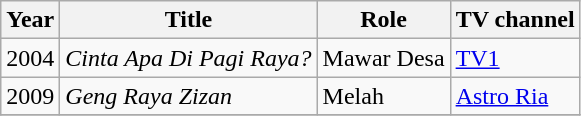<table class="wikitable">
<tr>
<th>Year</th>
<th>Title</th>
<th>Role</th>
<th>TV channel</th>
</tr>
<tr>
<td>2004</td>
<td><em>Cinta Apa Di Pagi Raya?</em></td>
<td>Mawar Desa</td>
<td><a href='#'>TV1</a></td>
</tr>
<tr>
<td>2009</td>
<td><em>Geng Raya Zizan</em></td>
<td>Melah</td>
<td><a href='#'>Astro Ria</a></td>
</tr>
<tr>
</tr>
</table>
